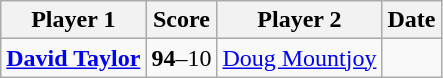<table class="wikitable" style="text-align: center">
<tr>
<th>Player 1</th>
<th>Score</th>
<th>Player 2</th>
<th>Date</th>
</tr>
<tr>
<td> <strong><a href='#'>David Taylor</a></strong></td>
<td><strong>94</strong>–10</td>
<td> <a href='#'>Doug Mountjoy</a></td>
<td></td>
</tr>
</table>
